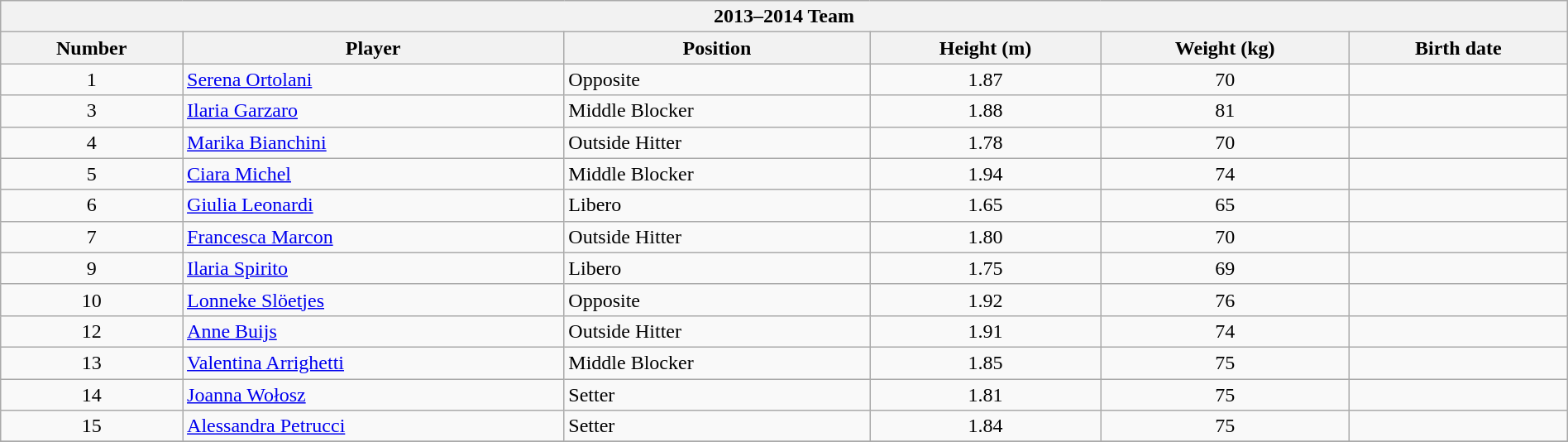<table class="wikitable" style="width:100%;">
<tr>
<th colspan=6><strong>2013–2014 Team</strong></th>
</tr>
<tr>
<th>Number</th>
<th>Player</th>
<th>Position</th>
<th>Height (m)</th>
<th>Weight (kg)</th>
<th>Birth date</th>
</tr>
<tr>
<td align=center>1</td>
<td> <a href='#'>Serena Ortolani</a></td>
<td>Opposite</td>
<td align=center>1.87</td>
<td align=center>70</td>
<td></td>
</tr>
<tr>
<td align=center>3</td>
<td> <a href='#'>Ilaria Garzaro</a></td>
<td>Middle Blocker</td>
<td align=center>1.88</td>
<td align=center>81</td>
<td></td>
</tr>
<tr>
<td align=center>4</td>
<td> <a href='#'>Marika Bianchini</a></td>
<td>Outside Hitter</td>
<td align=center>1.78</td>
<td align=center>70</td>
<td></td>
</tr>
<tr>
<td align=center>5</td>
<td> <a href='#'>Ciara Michel</a></td>
<td>Middle Blocker</td>
<td align=center>1.94</td>
<td align=center>74</td>
<td></td>
</tr>
<tr>
<td align=center>6</td>
<td> <a href='#'>Giulia Leonardi</a></td>
<td>Libero</td>
<td align=center>1.65</td>
<td align=center>65</td>
<td></td>
</tr>
<tr>
<td align=center>7</td>
<td> <a href='#'>Francesca Marcon</a></td>
<td>Outside Hitter</td>
<td align=center>1.80</td>
<td align=center>70</td>
<td></td>
</tr>
<tr>
<td align=center>9</td>
<td> <a href='#'>Ilaria Spirito</a></td>
<td>Libero</td>
<td align=center>1.75</td>
<td align=center>69</td>
<td></td>
</tr>
<tr>
<td align=center>10</td>
<td> <a href='#'>Lonneke Slöetjes</a></td>
<td>Opposite</td>
<td align=center>1.92</td>
<td align=center>76</td>
<td></td>
</tr>
<tr>
<td align=center>12</td>
<td> <a href='#'>Anne Buijs</a></td>
<td>Outside Hitter</td>
<td align=center>1.91</td>
<td align=center>74</td>
<td></td>
</tr>
<tr>
<td align=center>13</td>
<td> <a href='#'>Valentina Arrighetti</a></td>
<td>Middle Blocker</td>
<td align=center>1.85</td>
<td align=center>75</td>
<td></td>
</tr>
<tr>
<td align=center>14</td>
<td> <a href='#'>Joanna Wołosz</a></td>
<td>Setter</td>
<td align=center>1.81</td>
<td align=center>75</td>
<td></td>
</tr>
<tr>
<td align=center>15</td>
<td> <a href='#'>Alessandra Petrucci</a></td>
<td>Setter</td>
<td align=center>1.84</td>
<td align=center>75</td>
<td></td>
</tr>
<tr>
</tr>
</table>
